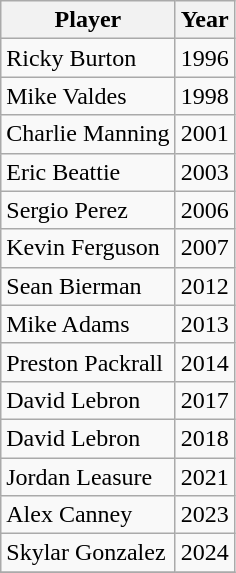<table class="wikitable">
<tr>
<th scope="col">Player</th>
<th scope="col">Year</th>
</tr>
<tr>
<td scope="row">Ricky Burton</td>
<td>1996</td>
</tr>
<tr>
<td scope="row">Mike Valdes</td>
<td>1998</td>
</tr>
<tr>
<td scope="row">Charlie Manning</td>
<td>2001</td>
</tr>
<tr>
<td scope="row">Eric Beattie</td>
<td>2003</td>
</tr>
<tr>
<td scope="row">Sergio Perez</td>
<td>2006</td>
</tr>
<tr>
<td scope="row">Kevin Ferguson</td>
<td>2007</td>
</tr>
<tr>
<td scope="row">Sean Bierman</td>
<td>2012</td>
</tr>
<tr>
<td scope="row">Mike Adams</td>
<td>2013</td>
</tr>
<tr>
<td scope="row">Preston Packrall</td>
<td>2014</td>
</tr>
<tr>
<td scope="row">David Lebron</td>
<td>2017</td>
</tr>
<tr>
<td scope="row">David Lebron</td>
<td>2018</td>
</tr>
<tr>
<td scope="row">Jordan Leasure</td>
<td>2021</td>
</tr>
<tr>
<td scope="row">Alex Canney</td>
<td>2023</td>
</tr>
<tr>
<td scope="row">Skylar Gonzalez</td>
<td>2024</td>
</tr>
<tr>
</tr>
</table>
